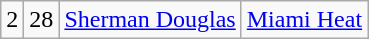<table class="wikitable">
<tr style="text-align:center;" bgcolor="">
<td>2</td>
<td>28</td>
<td><a href='#'>Sherman Douglas</a></td>
<td><a href='#'>Miami Heat</a></td>
</tr>
</table>
